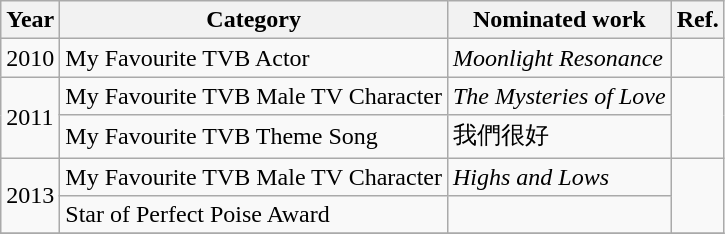<table class="wikitable">
<tr>
<th>Year</th>
<th>Category</th>
<th>Nominated work</th>
<th>Ref.</th>
</tr>
<tr>
<td rowspan=2>2010</td>
<td>My Favourite TVB Actor</td>
<td rowspan=2><em>Moonlight Resonance</em></td>
<td rowspan=2></td>
</tr>
<tr>
<td rowspan=2>My Favourite TVB Male TV Character</td>
</tr>
<tr>
<td rowspan=2>2011</td>
<td><em>The Mysteries of Love</em></td>
<td rowspan=2></td>
</tr>
<tr>
<td>My Favourite TVB Theme Song</td>
<td>我們很好</td>
</tr>
<tr>
<td rowspan=2>2013</td>
<td>My Favourite TVB Male TV Character</td>
<td><em>Highs and Lows</em></td>
<td rowspan=2></td>
</tr>
<tr>
<td>Star of Perfect Poise Award</td>
<td></td>
</tr>
<tr>
</tr>
</table>
